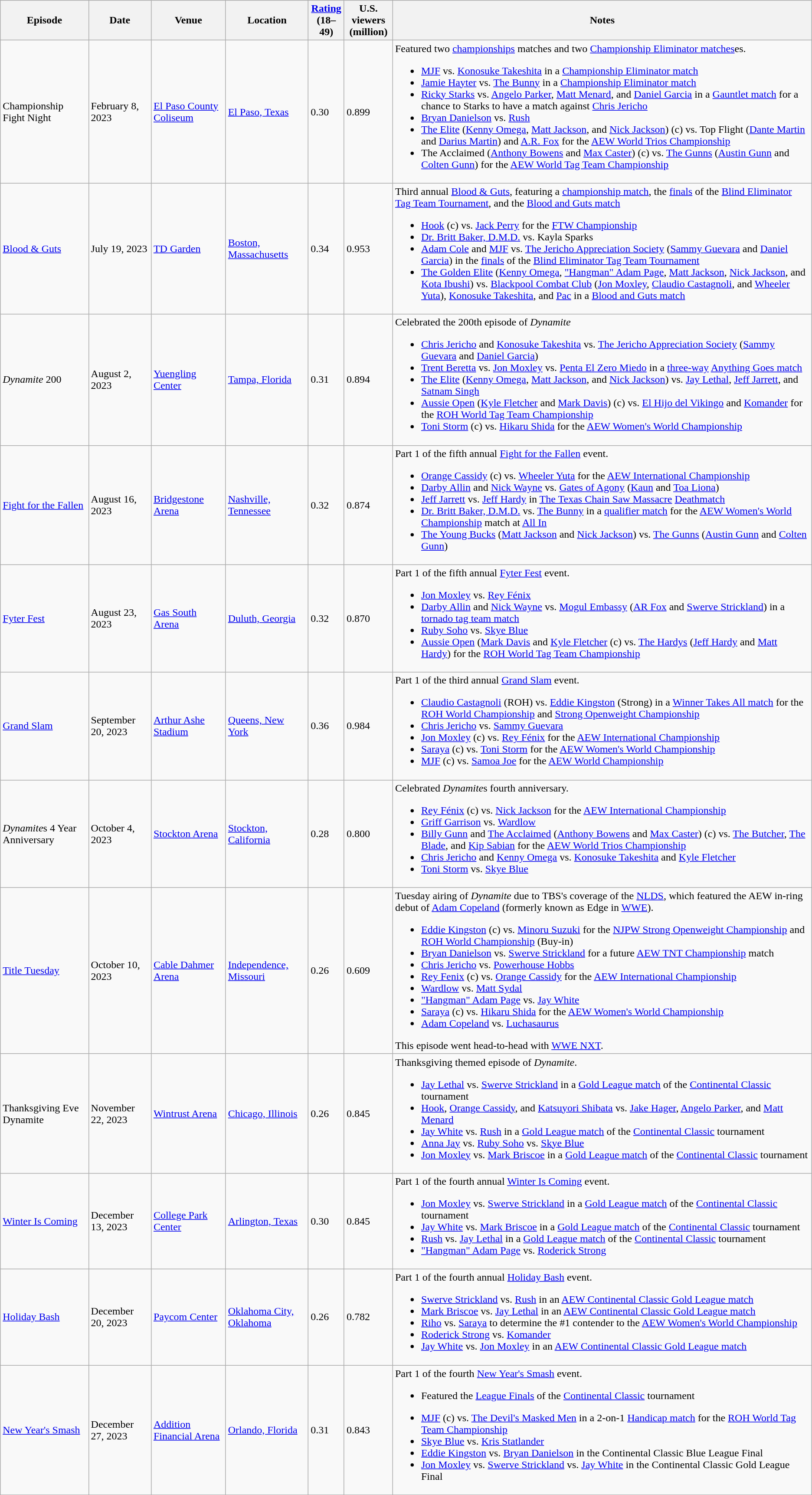<table class="wikitable plainrowheaders sortable">
<tr>
<th>Episode</th>
<th>Date</th>
<th>Venue</th>
<th>Location</th>
<th><a href='#'>Rating</a><br>(18–49)</th>
<th>U.S. viewers<br>(million)</th>
<th>Notes</th>
</tr>
<tr>
<td>Championship Fight Night</td>
<td>February 8, 2023</td>
<td><a href='#'>El Paso County Coliseum</a></td>
<td><a href='#'>El Paso, Texas</a></td>
<td>0.30</td>
<td>0.899</td>
<td>Featured two <a href='#'>championships</a> matches and two <a href='#'>Championship Eliminator matches</a>es.<br><ul><li><a href='#'>MJF</a> vs. <a href='#'>Konosuke Takeshita</a> in a <a href='#'>Championship Eliminator match</a></li><li><a href='#'>Jamie Hayter</a> vs. <a href='#'>The Bunny</a> in a <a href='#'>Championship Eliminator match</a></li><li><a href='#'>Ricky Starks</a> vs. <a href='#'>Angelo Parker</a>, <a href='#'>Matt Menard</a>, and <a href='#'>Daniel Garcia</a> in a <a href='#'>Gauntlet match</a> for a chance to Starks to have a match against <a href='#'>Chris Jericho</a></li><li><a href='#'>Bryan Danielson</a> vs. <a href='#'>Rush</a></li><li><a href='#'>The Elite</a> (<a href='#'>Kenny Omega</a>, <a href='#'>Matt Jackson</a>, and <a href='#'>Nick Jackson</a>) (c) vs. Top Flight (<a href='#'>Dante Martin</a> and <a href='#'>Darius Martin</a>) and <a href='#'>A.R. Fox</a> for the <a href='#'>AEW World Trios Championship</a></li><li>The Acclaimed (<a href='#'>Anthony Bowens</a> and <a href='#'>Max Caster</a>) (c) vs. <a href='#'>The Gunns</a> (<a href='#'>Austin Gunn</a> and <a href='#'>Colten Gunn</a>) for the <a href='#'>AEW World Tag Team Championship</a></li></ul></td>
</tr>
<tr>
<td><a href='#'>Blood & Guts</a></td>
<td>July 19, 2023</td>
<td><a href='#'>TD Garden</a></td>
<td><a href='#'>Boston, Massachusetts</a></td>
<td>0.34</td>
<td>0.953</td>
<td>Third annual <a href='#'>Blood & Guts</a>, featuring a <a href='#'>championship match</a>, the <a href='#'>finals</a> of the <a href='#'>Blind Eliminator Tag Team Tournament</a>, and the <a href='#'>Blood and Guts match</a><br><ul><li><a href='#'>Hook</a> (c) vs. <a href='#'>Jack Perry</a> for the <a href='#'>FTW Championship</a></li><li><a href='#'>Dr. Britt Baker, D.M.D.</a> vs. Kayla Sparks</li><li><a href='#'>Adam Cole</a> and <a href='#'>MJF</a> vs. <a href='#'>The Jericho Appreciation Society</a> (<a href='#'>Sammy Guevara</a> and <a href='#'>Daniel Garcia</a>) in the <a href='#'>finals</a> of the <a href='#'>Blind Eliminator Tag Team Tournament</a></li><li><a href='#'>The Golden Elite</a> (<a href='#'>Kenny Omega</a>, <a href='#'>"Hangman" Adam Page</a>, <a href='#'>Matt Jackson</a>, <a href='#'>Nick Jackson</a>, and <a href='#'>Kota Ibushi</a>) vs. <a href='#'>Blackpool Combat Club</a> (<a href='#'>Jon Moxley</a>, <a href='#'>Claudio Castagnoli</a>, and <a href='#'>Wheeler Yuta</a>), <a href='#'>Konosuke Takeshita</a>, and <a href='#'>Pac</a> in a <a href='#'>Blood and Guts match</a></li></ul></td>
</tr>
<tr>
<td><em>Dynamite</em> 200</td>
<td>August 2, 2023</td>
<td><a href='#'>Yuengling Center</a></td>
<td><a href='#'>Tampa, Florida</a></td>
<td>0.31</td>
<td>0.894</td>
<td>Celebrated the 200th episode of <em>Dynamite</em><br><ul><li><a href='#'>Chris Jericho</a> and <a href='#'>Konosuke Takeshita</a> vs. <a href='#'>The Jericho Appreciation Society</a> (<a href='#'>Sammy Guevara</a> and <a href='#'>Daniel Garcia</a>)</li><li><a href='#'>Trent Beretta</a> vs. <a href='#'>Jon Moxley</a> vs. <a href='#'>Penta El Zero Miedo</a> in a <a href='#'>three-way</a> <a href='#'>Anything Goes match</a></li><li><a href='#'>The Elite</a> (<a href='#'>Kenny Omega</a>, <a href='#'>Matt Jackson</a>, and <a href='#'>Nick Jackson</a>) vs. <a href='#'>Jay Lethal</a>, <a href='#'>Jeff Jarrett</a>, and <a href='#'>Satnam Singh</a></li><li><a href='#'>Aussie Open</a> (<a href='#'>Kyle Fletcher</a> and <a href='#'>Mark Davis</a>) (c) vs. <a href='#'>El Hijo del Vikingo</a> and <a href='#'>Komander</a> for the <a href='#'>ROH World Tag Team Championship</a></li><li><a href='#'>Toni Storm</a> (c) vs. <a href='#'>Hikaru Shida</a> for the <a href='#'>AEW Women's World Championship</a></li></ul></td>
</tr>
<tr>
<td><a href='#'>Fight for the Fallen</a></td>
<td>August 16, 2023</td>
<td><a href='#'>Bridgestone Arena</a></td>
<td><a href='#'>Nashville, Tennessee</a></td>
<td>0.32</td>
<td>0.874</td>
<td>Part 1 of the fifth annual <a href='#'>Fight for the Fallen</a> event.<br><ul><li><a href='#'>Orange Cassidy</a> (c) vs. <a href='#'>Wheeler Yuta</a> for the <a href='#'>AEW International Championship</a></li><li><a href='#'>Darby Allin</a> and <a href='#'>Nick Wayne</a> vs. <a href='#'>Gates of Agony</a> (<a href='#'>Kaun</a> and <a href='#'>Toa Liona</a>)</li><li><a href='#'>Jeff Jarrett</a> vs. <a href='#'>Jeff Hardy</a> in <a href='#'>The Texas Chain Saw Massacre</a> <a href='#'>Deathmatch</a></li><li><a href='#'>Dr. Britt Baker, D.M.D.</a> vs. <a href='#'>The Bunny</a> in a <a href='#'>qualifier match</a> for the <a href='#'>AEW Women's World Championship</a> match at <a href='#'>All In</a></li><li><a href='#'>The Young Bucks</a> (<a href='#'>Matt Jackson</a> and <a href='#'>Nick Jackson</a>) vs. <a href='#'>The Gunns</a> (<a href='#'>Austin Gunn</a> and <a href='#'>Colten Gunn</a>)</li></ul></td>
</tr>
<tr>
<td><a href='#'>Fyter Fest</a></td>
<td>August 23, 2023</td>
<td><a href='#'>Gas South Arena</a></td>
<td><a href='#'>Duluth, Georgia</a></td>
<td>0.32</td>
<td>0.870</td>
<td>Part 1 of the fifth annual <a href='#'>Fyter Fest</a> event.<br><ul><li><a href='#'>Jon Moxley</a> vs. <a href='#'>Rey Fénix</a></li><li><a href='#'>Darby Allin</a> and <a href='#'>Nick Wayne</a> vs. <a href='#'>Mogul Embassy</a> (<a href='#'>AR Fox</a> and <a href='#'>Swerve Strickland</a>) in a <a href='#'>tornado tag team match</a></li><li><a href='#'>Ruby Soho</a> vs. <a href='#'>Skye Blue</a></li><li><a href='#'>Aussie Open</a> (<a href='#'>Mark Davis</a> and <a href='#'>Kyle Fletcher</a> (c) vs. <a href='#'>The Hardys</a> (<a href='#'>Jeff Hardy</a> and <a href='#'>Matt Hardy</a>) for the <a href='#'>ROH World Tag Team Championship</a></li></ul></td>
</tr>
<tr>
<td><a href='#'>Grand Slam</a></td>
<td>September 20, 2023</td>
<td><a href='#'>Arthur Ashe Stadium</a></td>
<td><a href='#'>Queens, New York</a></td>
<td>0.36</td>
<td>0.984</td>
<td>Part 1 of the third annual <a href='#'>Grand Slam</a> event.<br><ul><li><a href='#'>Claudio Castagnoli</a> (ROH) vs. <a href='#'>Eddie Kingston</a> (Strong) in a <a href='#'>Winner Takes All match</a> for the <a href='#'>ROH World Championship</a> and <a href='#'>Strong Openweight Championship</a></li><li><a href='#'>Chris Jericho</a> vs. <a href='#'>Sammy Guevara</a></li><li><a href='#'>Jon Moxley</a> (c) vs. <a href='#'>Rey Fénix</a> for the <a href='#'>AEW International Championship</a></li><li><a href='#'>Saraya</a> (c) vs. <a href='#'>Toni Storm</a> for the <a href='#'>AEW Women's World Championship</a></li><li><a href='#'>MJF</a> (c) vs. <a href='#'>Samoa Joe</a> for the <a href='#'>AEW World Championship</a></li></ul></td>
</tr>
<tr>
<td><em>Dynamite</em>s 4 Year Anniversary</td>
<td>October 4, 2023</td>
<td><a href='#'>Stockton Arena</a></td>
<td><a href='#'>Stockton, California</a></td>
<td>0.28</td>
<td>0.800</td>
<td>Celebrated <em>Dynamite</em>s fourth anniversary.<br><ul><li><a href='#'>Rey Fénix</a> (c) vs. <a href='#'>Nick Jackson</a> for the <a href='#'>AEW International Championship</a></li><li><a href='#'>Griff Garrison</a> vs. <a href='#'>Wardlow</a></li><li><a href='#'>Billy Gunn</a> and <a href='#'>The Acclaimed</a> (<a href='#'>Anthony Bowens</a> and <a href='#'>Max Caster</a>) (c) vs. <a href='#'>The Butcher</a>, <a href='#'>The Blade</a>, and <a href='#'>Kip Sabian</a> for the <a href='#'>AEW World Trios Championship</a></li><li><a href='#'>Chris Jericho</a> and <a href='#'>Kenny Omega</a> vs. <a href='#'>Konosuke Takeshita</a> and <a href='#'>Kyle Fletcher</a></li><li><a href='#'>Toni Storm</a> vs. <a href='#'>Skye Blue</a></li></ul></td>
</tr>
<tr>
<td><a href='#'>Title Tuesday</a></td>
<td>October 10, 2023</td>
<td><a href='#'>Cable Dahmer Arena</a></td>
<td><a href='#'>Independence, Missouri</a></td>
<td>0.26</td>
<td>0.609</td>
<td>Tuesday airing of <em>Dynamite</em> due to TBS's coverage of the <a href='#'>NLDS</a>, which featured the AEW in-ring debut of <a href='#'>Adam Copeland</a> (formerly known as Edge in <a href='#'>WWE</a>).<br><ul><li><a href='#'>Eddie Kingston</a> (c) vs. <a href='#'>Minoru Suzuki</a> for the <a href='#'>NJPW Strong Openweight Championship</a> and <a href='#'>ROH World Championship</a> (Buy-in)</li><li><a href='#'>Bryan Danielson</a> vs. <a href='#'>Swerve Strickland</a> for a future <a href='#'>AEW TNT Championship</a> match</li><li><a href='#'>Chris Jericho</a> vs. <a href='#'>Powerhouse Hobbs</a></li><li><a href='#'>Rey Fenix</a> (c) vs. <a href='#'>Orange Cassidy</a> for the <a href='#'>AEW International Championship</a></li><li><a href='#'>Wardlow</a> vs. <a href='#'>Matt Sydal</a></li><li><a href='#'>"Hangman" Adam Page</a> vs. <a href='#'>Jay White</a></li><li><a href='#'>Saraya</a> (c) vs. <a href='#'>Hikaru Shida</a> for the <a href='#'>AEW Women's World Championship</a></li><li><a href='#'>Adam Copeland</a> vs. <a href='#'>Luchasaurus</a></li></ul>This episode went head-to-head with <a href='#'>WWE NXT</a>.</td>
</tr>
<tr>
<td>Thanksgiving Eve Dynamite</td>
<td>November 22, 2023</td>
<td><a href='#'>Wintrust Arena</a></td>
<td><a href='#'>Chicago, Illinois</a></td>
<td>0.26</td>
<td>0.845</td>
<td>Thanksgiving themed episode of <em>Dynamite</em>.<br><ul><li><a href='#'>Jay Lethal</a> vs. <a href='#'>Swerve Strickland</a> in a <a href='#'>Gold  League match</a> of the <a href='#'>Continental Classic</a> tournament</li><li><a href='#'>Hook</a>, <a href='#'>Orange Cassidy</a>, and <a href='#'>Katsuyori Shibata</a>  vs. <a href='#'>Jake Hager</a>, <a href='#'>Angelo Parker</a>, and <a href='#'>Matt Menard</a></li><li><a href='#'>Jay White</a> vs. <a href='#'>Rush</a> in a <a href='#'>Gold League match</a> of the <a href='#'>Continental Classic</a> tournament</li><li><a href='#'>Anna Jay</a> vs. <a href='#'>Ruby Soho</a> vs. <a href='#'>Skye Blue</a></li><li><a href='#'>Jon Moxley</a> vs. <a href='#'>Mark Briscoe</a> in a <a href='#'>Gold League match</a> of the <a href='#'>Continental Classic</a> tournament</li></ul></td>
</tr>
<tr>
<td><a href='#'>Winter Is Coming</a></td>
<td>December 13, 2023</td>
<td><a href='#'>College Park Center</a></td>
<td><a href='#'>Arlington, Texas</a></td>
<td>0.30</td>
<td>0.845</td>
<td>Part 1 of the fourth annual <a href='#'>Winter Is Coming</a> event.<br><ul><li><a href='#'>Jon Moxley</a> vs. <a href='#'>Swerve Strickland</a> in a <a href='#'>Gold  League match</a> of the <a href='#'>Continental Classic</a> tournament</li><li><a href='#'>Jay White</a> vs. <a href='#'>Mark Briscoe</a> in a <a href='#'>Gold League match</a> of the <a href='#'>Continental Classic</a> tournament</li><li><a href='#'>Rush</a> vs. <a href='#'>Jay Lethal</a> in a <a href='#'>Gold League match</a> of the <a href='#'>Continental Classic</a> tournament</li><li><a href='#'>"Hangman" Adam Page</a> vs. <a href='#'>Roderick Strong</a></li></ul></td>
</tr>
<tr>
<td><a href='#'>Holiday Bash</a></td>
<td>December 20, 2023</td>
<td><a href='#'>Paycom Center</a></td>
<td><a href='#'>Oklahoma City, Oklahoma</a></td>
<td>0.26</td>
<td>0.782</td>
<td>Part 1 of the fourth annual <a href='#'>Holiday Bash</a> event.<br><ul><li><a href='#'>Swerve Strickland</a> vs. <a href='#'>Rush</a> in an <a href='#'>AEW Continental Classic Gold League match</a></li><li><a href='#'>Mark Briscoe</a> vs. <a href='#'>Jay Lethal</a> in an <a href='#'>AEW Continental Classic Gold League match</a></li><li><a href='#'>Riho</a> vs. <a href='#'>Saraya</a> to determine the #1 contender to the <a href='#'>AEW Women's World Championship</a></li><li><a href='#'>Roderick Strong</a> vs. <a href='#'>Komander</a></li><li><a href='#'>Jay White</a> vs. <a href='#'>Jon Moxley</a> in an <a href='#'>AEW Continental Classic Gold League match</a></li></ul></td>
</tr>
<tr>
<td><a href='#'>New Year's Smash</a></td>
<td>December 27, 2023</td>
<td><a href='#'>Addition Financial Arena</a></td>
<td><a href='#'>Orlando, Florida</a></td>
<td>0.31</td>
<td>0.843</td>
<td>Part 1 of the fourth <a href='#'>New Year's Smash</a> event.<br><ul><li>Featured the <a href='#'>League Finals</a> of the <a href='#'>Continental Classic</a> tournament</li></ul><ul><li><a href='#'>MJF</a> (c) vs. <a href='#'>The Devil's Masked Men</a> in a 2-on-1 <a href='#'>Handicap match</a> for the <a href='#'>ROH World Tag Team Championship</a></li><li><a href='#'>Skye Blue</a> vs. <a href='#'>Kris Statlander</a></li><li><a href='#'>Eddie Kingston</a> vs. <a href='#'>Bryan Danielson</a> in the Continental Classic Blue League Final</li><li><a href='#'>Jon Moxley</a> vs. <a href='#'>Swerve Strickland</a> vs. <a href='#'>Jay White</a> in the Continental Classic Gold League Final</li></ul></td>
</tr>
<tr>
</tr>
</table>
